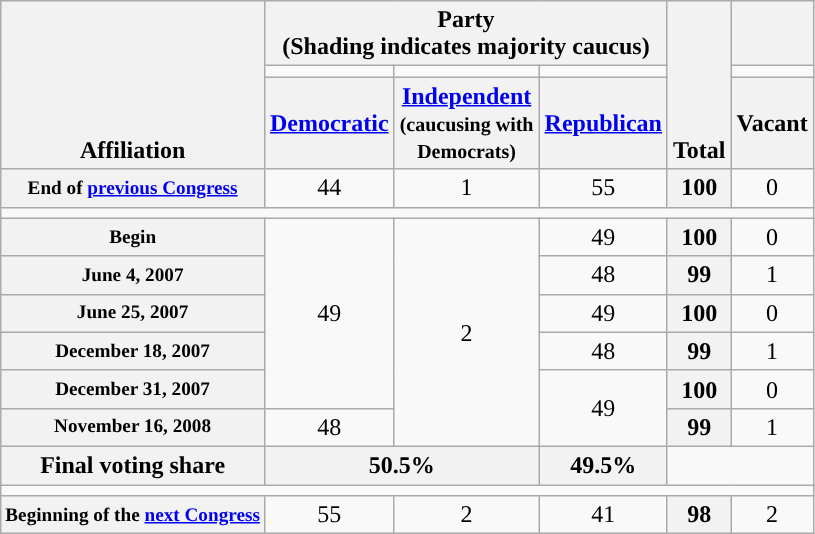<table class="wikitable" style="text-align:center">
<tr style="vertical-align:bottom;">
<th rowspan=3>Affiliation</th>
<th colspan=3>Party <div>(Shading indicates majority caucus)</div></th>
<th rowspan=3>Total</th>
<th> </th>
</tr>
<tr style="height:5px">
<td style="background-color:"></td>
<td style="background-color:"></td>
<td style="background-color:"></td>
<td style="background-color:"></td>
</tr>
<tr>
<th><a href='#'>Democratic</a></th>
<th><a href='#'>Independent</a><br><small>(caucusing with<br>Democrats)</small></th>
<th><a href='#'>Republican</a></th>
<th>Vacant</th>
</tr>
<tr>
<th style="white-space:nowrap; font-size:80%;">End of <a href='#'>previous Congress</a></th>
<td>44</td>
<td>1</td>
<td>55</td>
<th>100</th>
<td>0</td>
</tr>
<tr>
<td colspan=6></td>
</tr>
<tr>
<th style="white-space:nowrap; font-size:80%;">Begin</th>
<td rowspan=5 >49</td>
<td rowspan=6 >2</td>
<td>49</td>
<th>100</th>
<td>0</td>
</tr>
<tr>
<th style="white-space:nowrap; font-size:80%;">June 4, 2007</th>
<td>48</td>
<th>99</th>
<td>1</td>
</tr>
<tr>
<th style="white-space:nowrap; font-size:80%;">June 25, 2007</th>
<td>49</td>
<th>100</th>
<td>0</td>
</tr>
<tr>
<th style="white-space:nowrap; font-size:80%;">December 18, 2007</th>
<td>48</td>
<th>99</th>
<td>1</td>
</tr>
<tr>
<th style="white-space:nowrap; font-size:80%;">December 31, 2007</th>
<td rowspan=2>49</td>
<th>100</th>
<td>0</td>
</tr>
<tr>
<th style="white-space:nowrap; font-size:80%;">November 16, 2008</th>
<td>48</td>
<th>99</th>
<td>1</td>
</tr>
<tr>
<th>Final voting share</th>
<th colspan=2 >50.5% </th>
<th>49.5% </th>
<td colspan=2></td>
</tr>
<tr>
<td colspan=6></td>
</tr>
<tr>
<th style="white-space:nowrap; font-size:80%;">Beginning of the <a href='#'>next Congress</a></th>
<td>55</td>
<td>2</td>
<td>41</td>
<th>98</th>
<td>2</td>
</tr>
</table>
